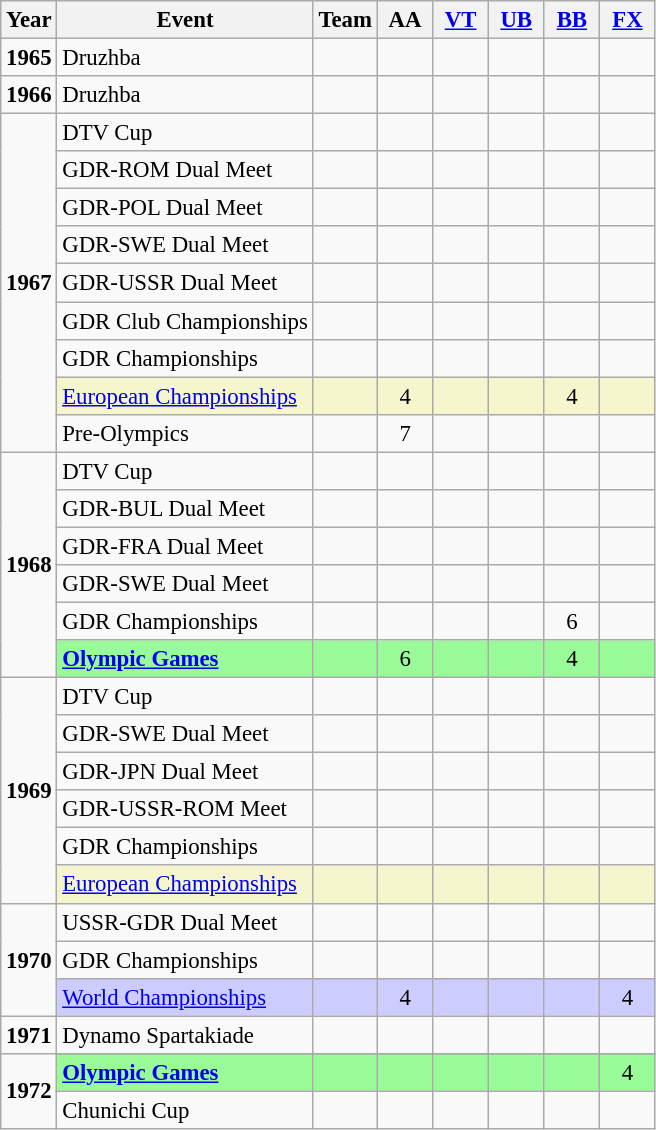<table class="wikitable" style="text-align:center; font-size:95%;">
<tr>
<th align=center>Year</th>
<th align=center>Event</th>
<th style="width:30px;">Team</th>
<th style="width:30px;">AA</th>
<th style="width:30px;"><a href='#'>VT</a></th>
<th style="width:30px;"><a href='#'>UB</a></th>
<th style="width:30px;"><a href='#'>BB</a></th>
<th style="width:30px;"><a href='#'>FX</a></th>
</tr>
<tr>
<td rowspan="1"><strong>1965</strong></td>
<td align=left>Druzhba</td>
<td></td>
<td></td>
<td></td>
<td></td>
<td></td>
<td></td>
</tr>
<tr>
<td rowspan="1"><strong>1966</strong></td>
<td align=left>Druzhba</td>
<td></td>
<td></td>
<td></td>
<td></td>
<td></td>
<td></td>
</tr>
<tr>
<td rowspan="9"><strong>1967</strong></td>
<td align=left>DTV Cup</td>
<td></td>
<td></td>
<td></td>
<td></td>
<td></td>
<td></td>
</tr>
<tr>
<td align=left>GDR-ROM Dual Meet</td>
<td></td>
<td></td>
<td></td>
<td></td>
<td></td>
<td></td>
</tr>
<tr>
<td align=left>GDR-POL Dual Meet</td>
<td></td>
<td></td>
<td></td>
<td></td>
<td></td>
<td></td>
</tr>
<tr>
<td align=left>GDR-SWE Dual Meet</td>
<td></td>
<td></td>
<td></td>
<td></td>
<td></td>
<td></td>
</tr>
<tr>
<td align=left>GDR-USSR Dual Meet</td>
<td></td>
<td></td>
<td></td>
<td></td>
<td></td>
<td></td>
</tr>
<tr>
<td align=left>GDR Club Championships</td>
<td></td>
<td></td>
<td></td>
<td></td>
<td></td>
<td></td>
</tr>
<tr>
<td align=left>GDR Championships</td>
<td></td>
<td></td>
<td></td>
<td></td>
<td></td>
<td></td>
</tr>
<tr bgcolor=#F5F6CE>
<td align=left><a href='#'>European Championships</a></td>
<td></td>
<td>4</td>
<td></td>
<td></td>
<td>4</td>
<td></td>
</tr>
<tr>
<td align=left>Pre-Olympics</td>
<td></td>
<td>7</td>
<td></td>
<td></td>
<td></td>
<td></td>
</tr>
<tr>
<td rowspan="6"><strong>1968</strong></td>
<td align=left>DTV Cup</td>
<td></td>
<td></td>
<td></td>
<td></td>
<td></td>
<td></td>
</tr>
<tr>
<td align=left>GDR-BUL Dual Meet</td>
<td></td>
<td></td>
<td></td>
<td></td>
<td></td>
<td></td>
</tr>
<tr>
<td align=left>GDR-FRA Dual Meet</td>
<td></td>
<td></td>
<td></td>
<td></td>
<td></td>
<td></td>
</tr>
<tr>
<td align=left>GDR-SWE Dual Meet</td>
<td></td>
<td></td>
<td></td>
<td></td>
<td></td>
<td></td>
</tr>
<tr>
<td align=left>GDR Championships</td>
<td></td>
<td></td>
<td></td>
<td></td>
<td>6</td>
<td></td>
</tr>
<tr bgcolor=98FB98>
<td align=left><strong><a href='#'>Olympic Games</a></strong></td>
<td></td>
<td>6</td>
<td></td>
<td></td>
<td>4</td>
<td></td>
</tr>
<tr>
<td rowspan="6"><strong>1969</strong></td>
<td align=left>DTV Cup</td>
<td></td>
<td></td>
<td></td>
<td></td>
<td></td>
<td></td>
</tr>
<tr>
<td align=left>GDR-SWE Dual Meet</td>
<td></td>
<td></td>
<td></td>
<td></td>
<td></td>
<td></td>
</tr>
<tr>
<td align=left>GDR-JPN Dual Meet</td>
<td></td>
<td></td>
<td></td>
<td></td>
<td></td>
<td></td>
</tr>
<tr>
<td align=left>GDR-USSR-ROM Meet</td>
<td></td>
<td></td>
<td></td>
<td></td>
<td></td>
<td></td>
</tr>
<tr>
<td align=left>GDR Championships</td>
<td></td>
<td></td>
<td></td>
<td></td>
<td></td>
<td></td>
</tr>
<tr bgcolor=#F5F6CE>
<td align=left><a href='#'>European Championships</a></td>
<td></td>
<td></td>
<td></td>
<td></td>
<td></td>
<td></td>
</tr>
<tr>
<td rowspan="3"><strong>1970</strong></td>
<td align=left>USSR-GDR Dual Meet</td>
<td></td>
<td></td>
<td></td>
<td></td>
<td></td>
<td></td>
</tr>
<tr>
<td align=left>GDR Championships</td>
<td></td>
<td></td>
<td></td>
<td></td>
<td></td>
<td></td>
</tr>
<tr bgcolor=#CCCCFF>
<td align=left><a href='#'>World Championships</a></td>
<td></td>
<td>4</td>
<td></td>
<td></td>
<td></td>
<td>4</td>
</tr>
<tr>
<td rowspan="1"><strong>1971</strong></td>
<td align=left>Dynamo Spartakiade</td>
<td></td>
<td></td>
<td></td>
<td></td>
<td></td>
<td></td>
</tr>
<tr>
<td rowspan="3"><strong>1972</strong></td>
</tr>
<tr bgcolor=98FB98>
<td align=left><strong><a href='#'>Olympic Games</a></strong></td>
<td></td>
<td></td>
<td></td>
<td></td>
<td></td>
<td>4</td>
</tr>
<tr>
<td align=left>Chunichi Cup</td>
<td></td>
<td></td>
<td></td>
<td></td>
<td></td>
<td></td>
</tr>
</table>
